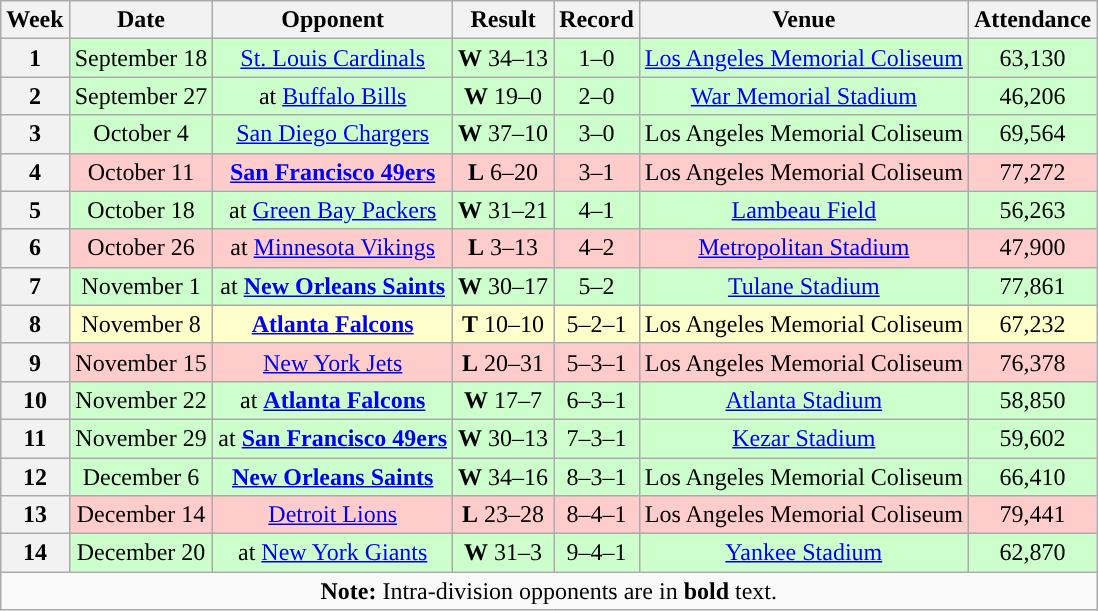<table class="wikitable" style="text-align:center">
<tr>
<th>Week</th>
<th>Date</th>
<th>Opponent</th>
<th>Result</th>
<th>Record</th>
<th>Venue</th>
<th>Attendance</th>
</tr>
<tr style="background:#cfc">
<th>1</th>
<td>September 18</td>
<td><a href='#'>St. Louis Cardinals</a></td>
<td><strong>W</strong> 34–13</td>
<td>1–0</td>
<td><a href='#'>Los Angeles Memorial Coliseum</a></td>
<td>63,130</td>
</tr>
<tr style="background:#cfc">
<th>2</th>
<td>September 27</td>
<td>at <a href='#'>Buffalo Bills</a></td>
<td><strong>W</strong> 19–0</td>
<td>2–0</td>
<td><a href='#'>War Memorial Stadium</a></td>
<td>46,206</td>
</tr>
<tr style="background:#cfc">
<th>3</th>
<td>October 4</td>
<td><a href='#'>San Diego Chargers</a></td>
<td><strong>W</strong> 37–10</td>
<td>3–0</td>
<td>Los Angeles Memorial Coliseum</td>
<td>69,564</td>
</tr>
<tr style="background:#fcc">
<th>4</th>
<td>October 11</td>
<td><strong><a href='#'>San Francisco 49ers</a></strong></td>
<td><strong>L</strong> 6–20</td>
<td>3–1</td>
<td>Los Angeles Memorial Coliseum</td>
<td>77,272</td>
</tr>
<tr style="background:#cfc">
<th>5</th>
<td>October 18</td>
<td>at <a href='#'>Green Bay Packers</a></td>
<td><strong>W</strong> 31–21</td>
<td>4–1</td>
<td><a href='#'>Lambeau Field</a></td>
<td>56,263</td>
</tr>
<tr style="background:#fcc">
<th>6</th>
<td>October 26</td>
<td>at <a href='#'>Minnesota Vikings</a></td>
<td><strong>L</strong> 3–13</td>
<td>4–2</td>
<td><a href='#'>Metropolitan Stadium</a></td>
<td>47,900</td>
</tr>
<tr style="background:#cfc">
<th>7</th>
<td>November 1</td>
<td>at <strong><a href='#'>New Orleans Saints</a></strong></td>
<td><strong>W</strong> 30–17</td>
<td>5–2</td>
<td><a href='#'>Tulane Stadium</a></td>
<td>77,861</td>
</tr>
<tr style="background:#ffc">
<th>8</th>
<td>November 8</td>
<td><strong><a href='#'>Atlanta Falcons</a></strong></td>
<td><strong>T</strong> 10–10</td>
<td>5–2–1</td>
<td>Los Angeles Memorial Coliseum</td>
<td>67,232</td>
</tr>
<tr style="background:#fcc">
<th>9</th>
<td>November 15</td>
<td><a href='#'>New York Jets</a></td>
<td><strong>L</strong> 20–31</td>
<td>5–3–1</td>
<td>Los Angeles Memorial Coliseum</td>
<td>76,378</td>
</tr>
<tr style="background:#cfc">
<th>10</th>
<td>November 22</td>
<td>at <strong><a href='#'>Atlanta Falcons</a></strong></td>
<td><strong>W</strong> 17–7</td>
<td>6–3–1</td>
<td><a href='#'>Atlanta Stadium</a></td>
<td>58,850</td>
</tr>
<tr style="background:#cfc">
<th>11</th>
<td>November 29</td>
<td>at <strong><a href='#'>San Francisco 49ers</a></strong></td>
<td><strong>W</strong> 30–13</td>
<td>7–3–1</td>
<td><a href='#'>Kezar Stadium</a></td>
<td>59,602</td>
</tr>
<tr style="background:#cfc">
<th>12</th>
<td>December 6</td>
<td><strong><a href='#'>New Orleans Saints</a></strong></td>
<td><strong>W</strong> 34–16</td>
<td>8–3–1</td>
<td>Los Angeles Memorial Coliseum</td>
<td>66,410</td>
</tr>
<tr style="background:#fcc">
<th>13</th>
<td>December 14</td>
<td><a href='#'>Detroit Lions</a></td>
<td><strong>L</strong> 23–28</td>
<td>8–4–1</td>
<td>Los Angeles Memorial Coliseum</td>
<td>79,441</td>
</tr>
<tr style="background:#cfc">
<th>14</th>
<td>December 20</td>
<td>at <a href='#'>New York Giants</a></td>
<td><strong>W</strong> 31–3</td>
<td>9–4–1</td>
<td><a href='#'>Yankee Stadium</a></td>
<td>62,870</td>
</tr>
<tr>
<td colspan="8"><strong>Note:</strong> Intra-division opponents are in <strong>bold</strong> text.</td>
</tr>
</table>
